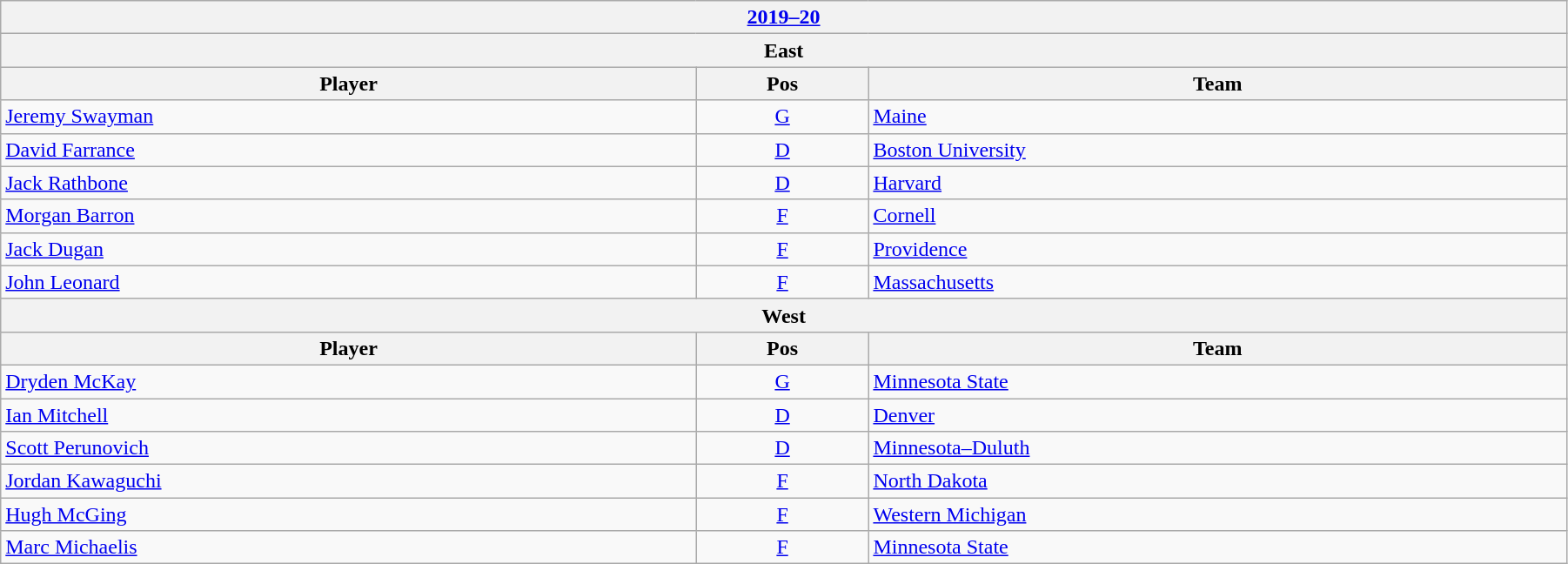<table class="wikitable" width=95%>
<tr>
<th colspan=3><a href='#'>2019–20</a></th>
</tr>
<tr>
<th colspan=3><strong>East</strong></th>
</tr>
<tr>
<th>Player</th>
<th>Pos</th>
<th>Team</th>
</tr>
<tr>
<td><a href='#'>Jeremy Swayman</a></td>
<td style="text-align:center;"><a href='#'>G</a></td>
<td><a href='#'>Maine</a></td>
</tr>
<tr>
<td><a href='#'>David Farrance</a></td>
<td style="text-align:center;"><a href='#'>D</a></td>
<td><a href='#'>Boston University</a></td>
</tr>
<tr>
<td><a href='#'>Jack Rathbone</a></td>
<td style="text-align:center;"><a href='#'>D</a></td>
<td><a href='#'>Harvard</a></td>
</tr>
<tr>
<td><a href='#'>Morgan Barron</a></td>
<td style="text-align:center;"><a href='#'>F</a></td>
<td><a href='#'>Cornell</a></td>
</tr>
<tr>
<td><a href='#'>Jack Dugan</a></td>
<td style="text-align:center;"><a href='#'>F</a></td>
<td><a href='#'>Providence</a></td>
</tr>
<tr>
<td><a href='#'>John Leonard</a></td>
<td style="text-align:center;"><a href='#'>F</a></td>
<td><a href='#'>Massachusetts</a></td>
</tr>
<tr>
<th colspan=3><strong>West</strong></th>
</tr>
<tr>
<th>Player</th>
<th>Pos</th>
<th>Team</th>
</tr>
<tr>
<td><a href='#'>Dryden McKay</a></td>
<td style="text-align:center;"><a href='#'>G</a></td>
<td><a href='#'>Minnesota State</a></td>
</tr>
<tr>
<td><a href='#'>Ian Mitchell</a></td>
<td style="text-align:center;"><a href='#'>D</a></td>
<td><a href='#'>Denver</a></td>
</tr>
<tr>
<td><a href='#'>Scott Perunovich</a></td>
<td style="text-align:center;"><a href='#'>D</a></td>
<td><a href='#'>Minnesota–Duluth</a></td>
</tr>
<tr>
<td><a href='#'>Jordan Kawaguchi</a></td>
<td style="text-align:center;"><a href='#'>F</a></td>
<td><a href='#'>North Dakota</a></td>
</tr>
<tr>
<td><a href='#'>Hugh McGing</a></td>
<td style="text-align:center;"><a href='#'>F</a></td>
<td><a href='#'>Western Michigan</a></td>
</tr>
<tr>
<td><a href='#'>Marc Michaelis</a></td>
<td style="text-align:center;"><a href='#'>F</a></td>
<td><a href='#'>Minnesota State</a></td>
</tr>
</table>
